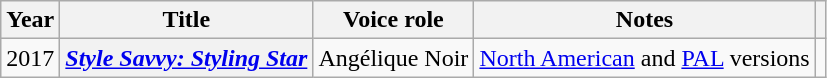<table class="wikitable plainrowheaders sortable" style="margin-right: 0;">
<tr>
<th scope="col">Year</th>
<th scope="col">Title</th>
<th scope="col">Voice role</th>
<th scope="col" class="unsortable">Notes</th>
<th scope="col" class="unsortable"></th>
</tr>
<tr>
<td>2017</td>
<th scope="row"><em><a href='#'>Style Savvy: Styling Star</a></em></th>
<td>Angélique Noir</td>
<td><a href='#'>North American</a> and <a href='#'>PAL</a> versions</td>
<td style="text-align:center;"></td>
</tr>
</table>
